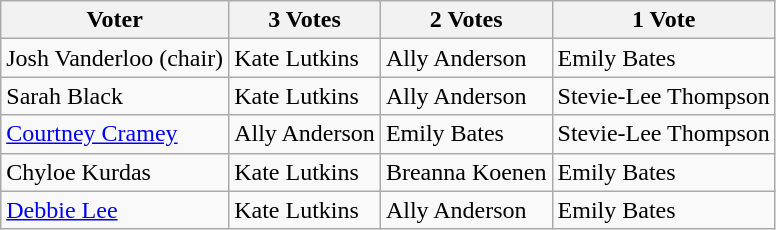<table class="wikitable">
<tr>
<th>Voter</th>
<th>3 Votes</th>
<th>2 Votes</th>
<th>1 Vote</th>
</tr>
<tr>
<td>Josh Vanderloo (chair)</td>
<td>Kate Lutkins</td>
<td>Ally Anderson</td>
<td>Emily Bates</td>
</tr>
<tr>
<td>Sarah Black</td>
<td>Kate Lutkins</td>
<td>Ally Anderson</td>
<td>Stevie-Lee Thompson</td>
</tr>
<tr>
<td><a href='#'>Courtney Cramey</a></td>
<td>Ally Anderson</td>
<td>Emily Bates</td>
<td>Stevie-Lee Thompson</td>
</tr>
<tr>
<td>Chyloe Kurdas</td>
<td>Kate Lutkins</td>
<td>Breanna Koenen</td>
<td>Emily Bates</td>
</tr>
<tr>
<td><a href='#'>Debbie Lee</a></td>
<td>Kate Lutkins</td>
<td>Ally Anderson</td>
<td>Emily Bates</td>
</tr>
</table>
